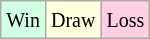<table class="wikitable">
<tr>
<td style="background-color: #d0ffe3;"><small>Win</small></td>
<td style="background-color: #ffffdd;"><small>Draw</small></td>
<td style="background-color: #ffd0e3;"><small>Loss</small></td>
</tr>
</table>
